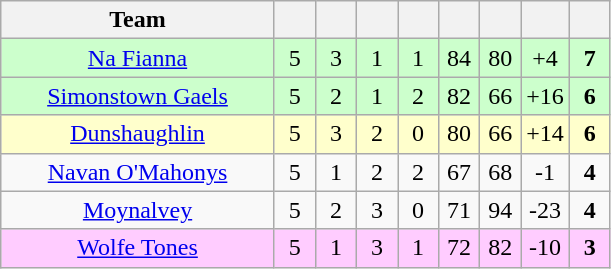<table class="wikitable" style="text-align:center">
<tr>
<th style="width:175px;">Team</th>
<th width="20"></th>
<th width="20"></th>
<th width="20"></th>
<th width="20"></th>
<th width="20"></th>
<th width="20"></th>
<th width="20"></th>
<th width="20"></th>
</tr>
<tr style="background:#cfc;">
<td><a href='#'>Na Fianna</a></td>
<td>5</td>
<td>3</td>
<td>1</td>
<td>1</td>
<td>84</td>
<td>80</td>
<td>+4</td>
<td><strong>7</strong></td>
</tr>
<tr style="background:#cfc;">
<td><a href='#'>Simonstown Gaels</a></td>
<td>5</td>
<td>2</td>
<td>1</td>
<td>2</td>
<td>82</td>
<td>66</td>
<td>+16</td>
<td><strong>6</strong></td>
</tr>
<tr style="background:#ffffcc;">
<td><a href='#'>Dunshaughlin</a></td>
<td>5</td>
<td>3</td>
<td>2</td>
<td>0</td>
<td>80</td>
<td>66</td>
<td>+14</td>
<td><strong>6</strong></td>
</tr>
<tr>
<td><a href='#'>Navan O'Mahonys</a></td>
<td>5</td>
<td>1</td>
<td>2</td>
<td>2</td>
<td>67</td>
<td>68</td>
<td>-1</td>
<td><strong>4</strong></td>
</tr>
<tr>
<td><a href='#'>Moynalvey</a></td>
<td>5</td>
<td>2</td>
<td>3</td>
<td>0</td>
<td>71</td>
<td>94</td>
<td>-23</td>
<td><strong>4</strong></td>
</tr>
<tr style="background:#fcf;">
<td><a href='#'>Wolfe Tones</a></td>
<td>5</td>
<td>1</td>
<td>3</td>
<td>1</td>
<td>72</td>
<td>82</td>
<td>-10</td>
<td><strong>3</strong></td>
</tr>
</table>
